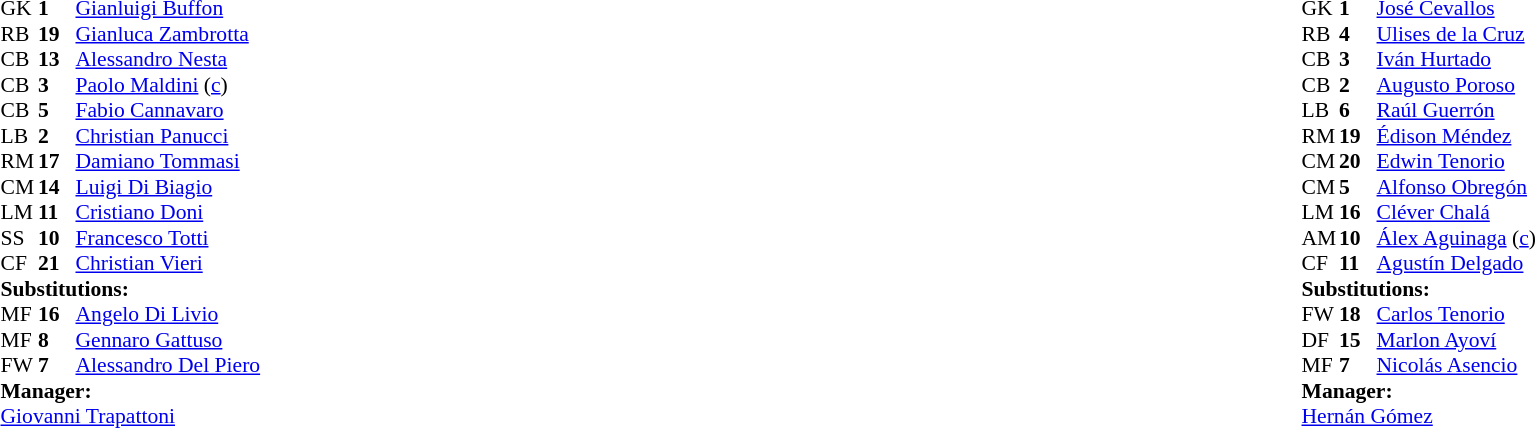<table width="100%">
<tr>
<td valign="top" width="50%"><br><table style="font-size: 90%" cellspacing="0" cellpadding="0">
<tr>
<th width="25"></th>
<th width="25"></th>
</tr>
<tr>
<td>GK</td>
<td><strong>1</strong></td>
<td><a href='#'>Gianluigi Buffon</a></td>
</tr>
<tr>
<td>RB</td>
<td><strong>19</strong></td>
<td><a href='#'>Gianluca Zambrotta</a></td>
</tr>
<tr>
<td>CB</td>
<td><strong>13</strong></td>
<td><a href='#'>Alessandro Nesta</a></td>
</tr>
<tr>
<td>CB</td>
<td><strong>3</strong></td>
<td><a href='#'>Paolo Maldini</a> (<a href='#'>c</a>)</td>
</tr>
<tr>
<td>CB</td>
<td><strong>5</strong></td>
<td><a href='#'>Fabio Cannavaro</a></td>
<td></td>
</tr>
<tr>
<td>LB</td>
<td><strong>2</strong></td>
<td><a href='#'>Christian Panucci</a></td>
</tr>
<tr>
<td>RM</td>
<td><strong>17</strong></td>
<td><a href='#'>Damiano Tommasi</a></td>
</tr>
<tr>
<td>CM</td>
<td><strong>14</strong></td>
<td><a href='#'>Luigi Di Biagio</a></td>
<td></td>
<td></td>
</tr>
<tr>
<td>LM</td>
<td><strong>11</strong></td>
<td><a href='#'>Cristiano Doni</a></td>
<td></td>
<td></td>
</tr>
<tr>
<td>SS</td>
<td><strong>10</strong></td>
<td><a href='#'>Francesco Totti</a></td>
<td></td>
<td></td>
</tr>
<tr>
<td>CF</td>
<td><strong>21</strong></td>
<td><a href='#'>Christian Vieri</a></td>
</tr>
<tr>
<td colspan=3><strong>Substitutions:</strong></td>
</tr>
<tr>
<td>MF</td>
<td><strong>16</strong></td>
<td><a href='#'>Angelo Di Livio</a></td>
<td></td>
<td></td>
</tr>
<tr>
<td>MF</td>
<td><strong>8</strong></td>
<td><a href='#'>Gennaro Gattuso</a></td>
<td></td>
<td></td>
</tr>
<tr>
<td>FW</td>
<td><strong>7</strong></td>
<td><a href='#'>Alessandro Del Piero</a></td>
<td></td>
<td></td>
</tr>
<tr>
<td colspan=3><strong>Manager:</strong></td>
</tr>
<tr>
<td colspan="4"><a href='#'>Giovanni Trapattoni</a></td>
</tr>
</table>
</td>
<td></td>
<td valign="top" width="50%"><br><table style="font-size: 90%" cellspacing="0" cellpadding="0" align=center>
<tr>
<th width="25"></th>
<th width="25"></th>
</tr>
<tr>
<td>GK</td>
<td><strong>1</strong></td>
<td><a href='#'>José Cevallos</a></td>
</tr>
<tr>
<td>RB</td>
<td><strong>4</strong></td>
<td><a href='#'>Ulises de la Cruz</a></td>
<td></td>
</tr>
<tr>
<td>CB</td>
<td><strong>3</strong></td>
<td><a href='#'>Iván Hurtado</a></td>
</tr>
<tr>
<td>CB</td>
<td><strong>2</strong></td>
<td><a href='#'>Augusto Poroso</a></td>
<td></td>
</tr>
<tr>
<td>LB</td>
<td><strong>6</strong></td>
<td><a href='#'>Raúl Guerrón</a></td>
</tr>
<tr>
<td>RM</td>
<td><strong>19</strong></td>
<td><a href='#'>Édison Méndez</a></td>
</tr>
<tr>
<td>CM</td>
<td><strong>20</strong></td>
<td><a href='#'>Edwin Tenorio</a></td>
<td></td>
<td></td>
</tr>
<tr>
<td>CM</td>
<td><strong>5</strong></td>
<td><a href='#'>Alfonso Obregón</a></td>
</tr>
<tr>
<td>LM</td>
<td><strong>16</strong></td>
<td><a href='#'>Cléver Chalá</a></td>
<td></td>
<td></td>
</tr>
<tr>
<td>AM</td>
<td><strong>10</strong></td>
<td><a href='#'>Álex Aguinaga</a> (<a href='#'>c</a>)</td>
<td></td>
<td></td>
</tr>
<tr>
<td>CF</td>
<td><strong>11</strong></td>
<td><a href='#'>Agustín Delgado</a></td>
</tr>
<tr>
<td colspan=3><strong>Substitutions:</strong></td>
</tr>
<tr>
<td>FW</td>
<td><strong>18</strong></td>
<td><a href='#'>Carlos Tenorio</a></td>
<td></td>
<td></td>
</tr>
<tr>
<td>DF</td>
<td><strong>15</strong></td>
<td><a href='#'>Marlon Ayoví</a></td>
<td></td>
<td></td>
</tr>
<tr>
<td>MF</td>
<td><strong>7</strong></td>
<td><a href='#'>Nicolás Asencio</a></td>
<td></td>
<td></td>
</tr>
<tr>
<td colspan=3><strong>Manager:</strong></td>
</tr>
<tr>
<td colspan="4"> <a href='#'>Hernán Gómez</a></td>
</tr>
</table>
</td>
</tr>
</table>
